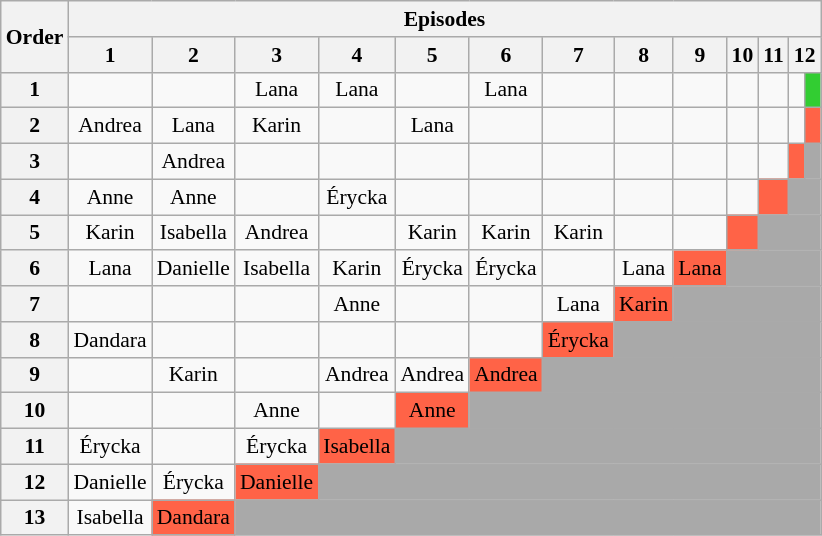<table class="wikitable" style="text-align:center; font-size:90%">
<tr>
<th rowspan=2>Order</th>
<th colspan=13>Episodes</th>
</tr>
<tr>
<th>1</th>
<th>2</th>
<th>3</th>
<th>4</th>
<th>5</th>
<th>6</th>
<th>7</th>
<th>8</th>
<th>9</th>
<th>10</th>
<th>11</th>
<th colspan=2>12</th>
</tr>
<tr>
<th>1</th>
<td></td>
<td></td>
<td>Lana</td>
<td>Lana</td>
<td></td>
<td>Lana</td>
<td></td>
<td></td>
<td></td>
<td></td>
<td></td>
<td></td>
<td bgcolor="limegreen"></td>
</tr>
<tr>
<th>2</th>
<td>Andrea</td>
<td>Lana</td>
<td>Karin</td>
<td></td>
<td>Lana</td>
<td></td>
<td></td>
<td></td>
<td></td>
<td></td>
<td></td>
<td></td>
<td bgcolor="tomato"></td>
</tr>
<tr>
<th>3</th>
<td></td>
<td>Andrea</td>
<td></td>
<td></td>
<td></td>
<td></td>
<td></td>
<td></td>
<td></td>
<td></td>
<td></td>
<td bgcolor="tomato"></td>
<td bgcolor="darkgray"></td>
</tr>
<tr>
<th>4</th>
<td>Anne</td>
<td>Anne</td>
<td></td>
<td>Érycka</td>
<td></td>
<td></td>
<td></td>
<td></td>
<td></td>
<td></td>
<td bgcolor="tomato"></td>
<td bgcolor="darkgray" colspan=2></td>
</tr>
<tr>
<th>5</th>
<td>Karin</td>
<td>Isabella</td>
<td>Andrea</td>
<td></td>
<td>Karin</td>
<td>Karin</td>
<td>Karin</td>
<td></td>
<td></td>
<td bgcolor="tomato"></td>
<td bgcolor="darkgray" colspan=3></td>
</tr>
<tr>
<th>6</th>
<td>Lana</td>
<td>Danielle</td>
<td>Isabella</td>
<td>Karin</td>
<td>Érycka</td>
<td>Érycka</td>
<td></td>
<td>Lana</td>
<td bgcolor="tomato">Lana</td>
<td bgcolor="darkgray" colspan=4></td>
</tr>
<tr>
<th>7</th>
<td></td>
<td></td>
<td></td>
<td>Anne</td>
<td></td>
<td></td>
<td>Lana</td>
<td bgcolor="tomato">Karin</td>
<td bgcolor="darkgray" colspan=5></td>
</tr>
<tr>
<th>8</th>
<td>Dandara</td>
<td></td>
<td></td>
<td></td>
<td></td>
<td></td>
<td bgcolor="tomato">Érycka</td>
<td bgcolor="darkgray" colspan=6></td>
</tr>
<tr>
<th>9</th>
<td></td>
<td>Karin</td>
<td></td>
<td>Andrea</td>
<td>Andrea</td>
<td bgcolor="tomato">Andrea</td>
<td bgcolor="darkgray" colspan=7></td>
</tr>
<tr>
<th>10</th>
<td></td>
<td></td>
<td>Anne</td>
<td></td>
<td bgcolor="tomato">Anne</td>
<td bgcolor="darkgray" colspan=8></td>
</tr>
<tr>
<th>11</th>
<td>Érycka</td>
<td></td>
<td>Érycka</td>
<td bgcolor="tomato">Isabella</td>
<td bgcolor="darkgray" colspan=9></td>
</tr>
<tr>
<th>12</th>
<td>Danielle</td>
<td>Érycka</td>
<td bgcolor="tomato">Danielle</td>
<td bgcolor="darkgray" colspan=10></td>
</tr>
<tr>
<th>13</th>
<td>Isabella</td>
<td bgcolor="tomato">Dandara</td>
<td bgcolor="darkgray" colspan=11></td>
</tr>
</table>
